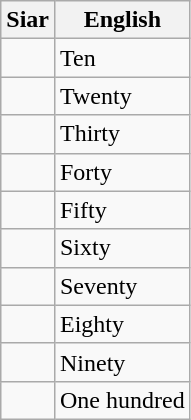<table class="wikitable">
<tr>
<th>Siar</th>
<th>English</th>
</tr>
<tr>
<td></td>
<td>Ten</td>
</tr>
<tr>
<td></td>
<td>Twenty</td>
</tr>
<tr>
<td></td>
<td>Thirty</td>
</tr>
<tr>
<td></td>
<td>Forty</td>
</tr>
<tr>
<td></td>
<td>Fifty</td>
</tr>
<tr>
<td></td>
<td>Sixty</td>
</tr>
<tr>
<td></td>
<td>Seventy</td>
</tr>
<tr>
<td></td>
<td>Eighty</td>
</tr>
<tr>
<td></td>
<td>Ninety</td>
</tr>
<tr>
<td></td>
<td>One hundred</td>
</tr>
</table>
